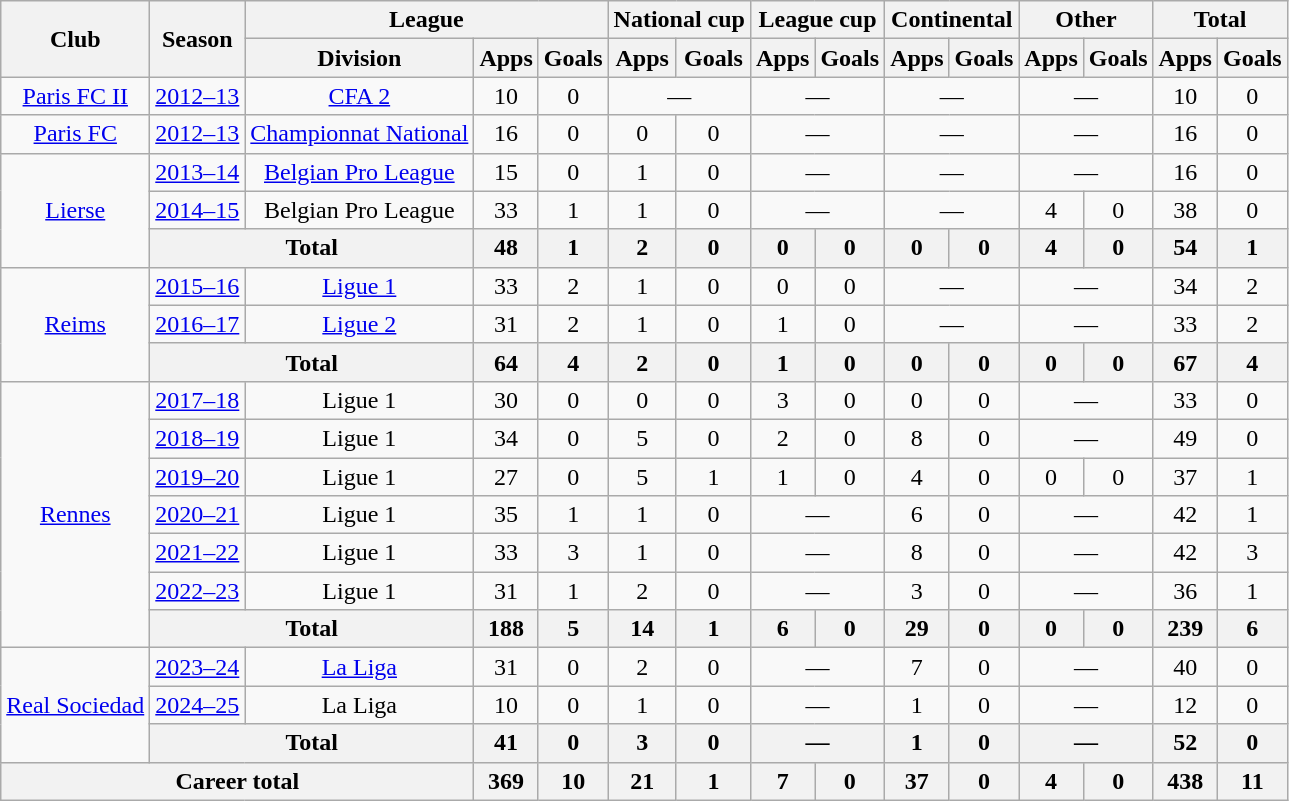<table class="wikitable" style="text-align:center">
<tr>
<th rowspan="2">Club</th>
<th rowspan="2">Season</th>
<th colspan="3">League</th>
<th colspan="2">National cup</th>
<th colspan="2">League cup</th>
<th colspan="2">Continental</th>
<th colspan="2">Other</th>
<th colspan="2">Total</th>
</tr>
<tr>
<th>Division</th>
<th>Apps</th>
<th>Goals</th>
<th>Apps</th>
<th>Goals</th>
<th>Apps</th>
<th>Goals</th>
<th>Apps</th>
<th>Goals</th>
<th>Apps</th>
<th>Goals</th>
<th>Apps</th>
<th>Goals</th>
</tr>
<tr>
<td><a href='#'>Paris FC II</a></td>
<td><a href='#'>2012–13</a></td>
<td><a href='#'>CFA 2</a></td>
<td>10</td>
<td>0</td>
<td colspan="2">—</td>
<td colspan="2">—</td>
<td colspan="2">—</td>
<td colspan="2">—</td>
<td>10</td>
<td>0</td>
</tr>
<tr>
<td><a href='#'>Paris FC</a></td>
<td><a href='#'>2012–13</a></td>
<td><a href='#'>Championnat National</a></td>
<td>16</td>
<td>0</td>
<td>0</td>
<td>0</td>
<td colspan="2">—</td>
<td colspan="2">—</td>
<td colspan="2">—</td>
<td>16</td>
<td>0</td>
</tr>
<tr>
<td rowspan="3"><a href='#'>Lierse</a></td>
<td><a href='#'>2013–14</a></td>
<td><a href='#'>Belgian Pro League</a></td>
<td>15</td>
<td>0</td>
<td>1</td>
<td>0</td>
<td colspan="2">—</td>
<td colspan="2">—</td>
<td colspan="2">—</td>
<td>16</td>
<td>0</td>
</tr>
<tr>
<td><a href='#'>2014–15</a></td>
<td>Belgian Pro League</td>
<td>33</td>
<td>1</td>
<td>1</td>
<td>0</td>
<td colspan="2">—</td>
<td colspan="2">—</td>
<td>4</td>
<td>0</td>
<td>38</td>
<td>0</td>
</tr>
<tr>
<th colspan="2">Total</th>
<th>48</th>
<th>1</th>
<th>2</th>
<th>0</th>
<th>0</th>
<th>0</th>
<th>0</th>
<th>0</th>
<th>4</th>
<th>0</th>
<th>54</th>
<th>1</th>
</tr>
<tr>
<td rowspan="3"><a href='#'>Reims</a></td>
<td><a href='#'>2015–16</a></td>
<td><a href='#'>Ligue 1</a></td>
<td>33</td>
<td>2</td>
<td>1</td>
<td>0</td>
<td>0</td>
<td>0</td>
<td colspan="2">—</td>
<td colspan="2">—</td>
<td>34</td>
<td>2</td>
</tr>
<tr>
<td><a href='#'>2016–17</a></td>
<td><a href='#'>Ligue 2</a></td>
<td>31</td>
<td>2</td>
<td>1</td>
<td>0</td>
<td>1</td>
<td>0</td>
<td colspan="2">—</td>
<td colspan="2">—</td>
<td>33</td>
<td>2</td>
</tr>
<tr>
<th colspan="2">Total</th>
<th>64</th>
<th>4</th>
<th>2</th>
<th>0</th>
<th>1</th>
<th>0</th>
<th>0</th>
<th>0</th>
<th>0</th>
<th>0</th>
<th>67</th>
<th>4</th>
</tr>
<tr>
<td rowspan="7"><a href='#'>Rennes</a></td>
<td><a href='#'>2017–18</a></td>
<td>Ligue 1</td>
<td>30</td>
<td>0</td>
<td>0</td>
<td>0</td>
<td>3</td>
<td>0</td>
<td>0</td>
<td>0</td>
<td colspan="2">—</td>
<td>33</td>
<td>0</td>
</tr>
<tr>
<td><a href='#'>2018–19</a></td>
<td>Ligue 1</td>
<td>34</td>
<td>0</td>
<td>5</td>
<td>0</td>
<td>2</td>
<td>0</td>
<td>8</td>
<td>0</td>
<td colspan="2">—</td>
<td>49</td>
<td>0</td>
</tr>
<tr>
<td><a href='#'>2019–20</a></td>
<td>Ligue 1</td>
<td>27</td>
<td>0</td>
<td>5</td>
<td>1</td>
<td>1</td>
<td>0</td>
<td>4</td>
<td>0</td>
<td>0</td>
<td>0</td>
<td>37</td>
<td>1</td>
</tr>
<tr>
<td><a href='#'>2020–21</a></td>
<td>Ligue 1</td>
<td>35</td>
<td>1</td>
<td>1</td>
<td>0</td>
<td colspan="2">—</td>
<td>6</td>
<td>0</td>
<td colspan="2">—</td>
<td>42</td>
<td>1</td>
</tr>
<tr>
<td><a href='#'>2021–22</a></td>
<td>Ligue 1</td>
<td>33</td>
<td>3</td>
<td>1</td>
<td>0</td>
<td colspan="2">—</td>
<td>8</td>
<td>0</td>
<td colspan="2">—</td>
<td>42</td>
<td>3</td>
</tr>
<tr>
<td><a href='#'>2022–23</a></td>
<td>Ligue 1</td>
<td>31</td>
<td>1</td>
<td>2</td>
<td>0</td>
<td colspan="2">—</td>
<td>3</td>
<td>0</td>
<td colspan="2">—</td>
<td>36</td>
<td>1</td>
</tr>
<tr>
<th colspan="2">Total</th>
<th>188</th>
<th>5</th>
<th>14</th>
<th>1</th>
<th>6</th>
<th>0</th>
<th>29</th>
<th>0</th>
<th>0</th>
<th>0</th>
<th>239</th>
<th>6</th>
</tr>
<tr>
<td rowspan="3"><a href='#'>Real Sociedad</a></td>
<td><a href='#'>2023–24</a></td>
<td><a href='#'>La Liga</a></td>
<td>31</td>
<td>0</td>
<td>2</td>
<td>0</td>
<td colspan="2">—</td>
<td>7</td>
<td>0</td>
<td colspan="2">—</td>
<td>40</td>
<td>0</td>
</tr>
<tr>
<td><a href='#'>2024–25</a></td>
<td>La Liga</td>
<td>10</td>
<td>0</td>
<td>1</td>
<td>0</td>
<td colspan="2">—</td>
<td>1</td>
<td>0</td>
<td colspan="2">—</td>
<td>12</td>
<td>0</td>
</tr>
<tr>
<th colspan="2">Total</th>
<th>41</th>
<th>0</th>
<th>3</th>
<th>0</th>
<th colspan="2">—</th>
<th>1</th>
<th>0</th>
<th colspan="2">—</th>
<th>52</th>
<th>0</th>
</tr>
<tr>
<th colspan="3">Career total</th>
<th>369</th>
<th>10</th>
<th>21</th>
<th>1</th>
<th>7</th>
<th>0</th>
<th>37</th>
<th>0</th>
<th>4</th>
<th>0</th>
<th>438</th>
<th>11</th>
</tr>
</table>
